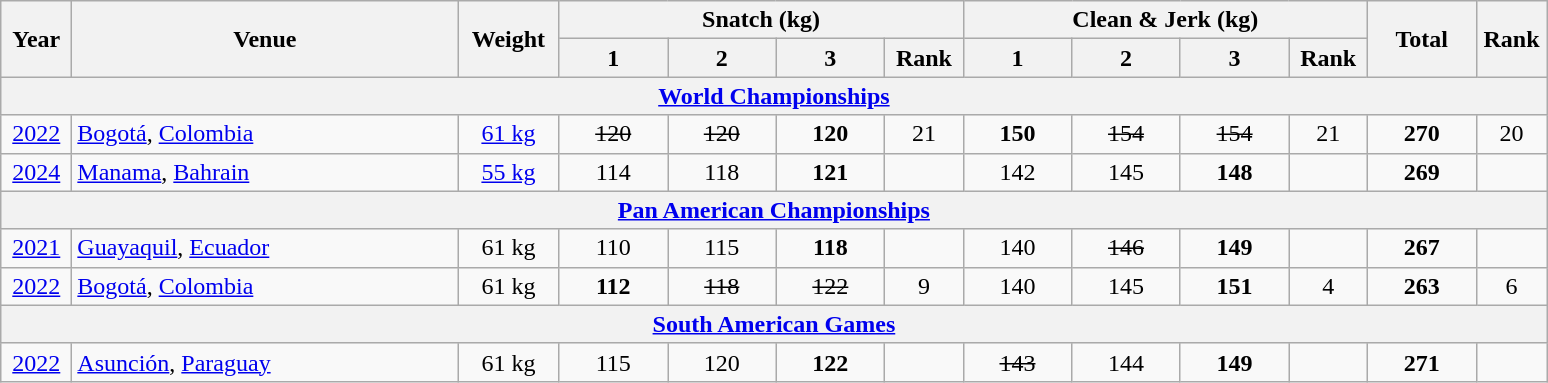<table class = "wikitable" style="text-align:center;">
<tr>
<th rowspan=2 width=40>Year</th>
<th rowspan=2 width=250>Venue</th>
<th rowspan=2 width=60>Weight</th>
<th colspan=4>Snatch (kg)</th>
<th colspan=4>Clean & Jerk (kg)</th>
<th rowspan=2 width=65>Total</th>
<th rowspan=2 width=40>Rank</th>
</tr>
<tr>
<th width=65>1</th>
<th width=65>2</th>
<th width=65>3</th>
<th width=45>Rank</th>
<th width=65>1</th>
<th width=65>2</th>
<th width=65>3</th>
<th width=45>Rank</th>
</tr>
<tr>
<th colspan=13><a href='#'>World Championships</a></th>
</tr>
<tr>
<td><a href='#'>2022</a></td>
<td align=left> <a href='#'>Bogotá</a>, <a href='#'>Colombia</a></td>
<td><a href='#'>61 kg</a></td>
<td><s>120</s></td>
<td><s>120</s></td>
<td><strong>120</strong></td>
<td>21</td>
<td><strong>150</strong></td>
<td><s>154</s></td>
<td><s>154</s></td>
<td>21</td>
<td><strong>270</strong></td>
<td>20</td>
</tr>
<tr>
<td><a href='#'>2024</a></td>
<td align=left> <a href='#'>Manama</a>, <a href='#'>Bahrain</a></td>
<td><a href='#'>55 kg</a></td>
<td>114</td>
<td>118</td>
<td><strong>121</strong></td>
<td></td>
<td>142</td>
<td>145</td>
<td><strong>148</strong></td>
<td></td>
<td><strong>269</strong></td>
<td></td>
</tr>
<tr>
<th colspan=13><a href='#'>Pan American Championships</a></th>
</tr>
<tr>
<td><a href='#'>2021</a></td>
<td align=left> <a href='#'>Guayaquil</a>, <a href='#'>Ecuador</a></td>
<td>61 kg</td>
<td>110</td>
<td>115</td>
<td><strong>118</strong></td>
<td></td>
<td>140</td>
<td><s>146</s></td>
<td><strong>149</strong></td>
<td></td>
<td><strong>267</strong></td>
<td></td>
</tr>
<tr>
<td><a href='#'>2022</a></td>
<td align=left> <a href='#'>Bogotá</a>, <a href='#'>Colombia</a></td>
<td>61 kg</td>
<td><strong>112</strong></td>
<td><s>118</s></td>
<td><s>122</s></td>
<td>9</td>
<td>140</td>
<td>145</td>
<td><strong>151</strong></td>
<td>4</td>
<td><strong>263</strong></td>
<td>6</td>
</tr>
<tr>
<th colspan=13><a href='#'>South American Games</a></th>
</tr>
<tr>
<td><a href='#'>2022</a></td>
<td align=left> <a href='#'>Asunción</a>, <a href='#'>Paraguay</a></td>
<td>61 kg</td>
<td>115</td>
<td>120</td>
<td><strong>122</strong></td>
<td></td>
<td><s>143</s></td>
<td>144</td>
<td><strong>149</strong></td>
<td></td>
<td><strong>271</strong></td>
<td></td>
</tr>
</table>
